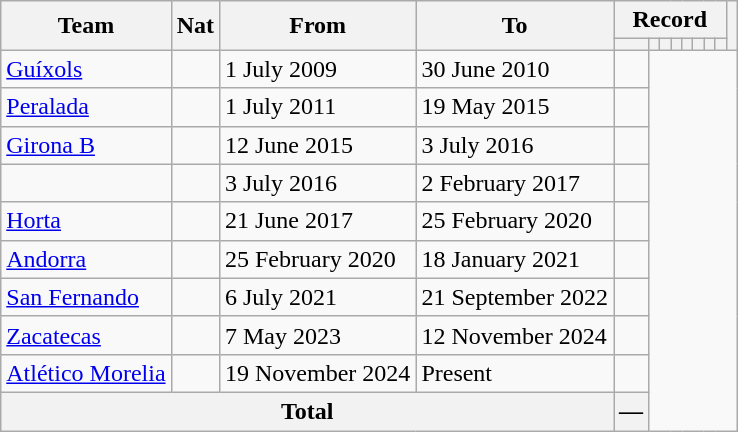<table class="wikitable" style="text-align: center">
<tr>
<th rowspan="2">Team</th>
<th rowspan="2">Nat</th>
<th rowspan="2">From</th>
<th rowspan="2">To</th>
<th colspan="8">Record</th>
<th rowspan=2></th>
</tr>
<tr>
<th></th>
<th></th>
<th></th>
<th></th>
<th></th>
<th></th>
<th></th>
<th></th>
</tr>
<tr>
<td align="left"><a href='#'>Guíxols</a></td>
<td></td>
<td align=left>1 July 2009</td>
<td align=left>30 June 2010<br></td>
<td></td>
</tr>
<tr>
<td align="left"><a href='#'>Peralada</a></td>
<td></td>
<td align=left>1 July 2011</td>
<td align=left>19 May 2015<br></td>
<td></td>
</tr>
<tr>
<td align="left"><a href='#'>Girona B</a></td>
<td></td>
<td align=left>12 June 2015</td>
<td align=left>3 July 2016<br></td>
<td></td>
</tr>
<tr>
<td align="left"></td>
<td></td>
<td align=left>3 July 2016</td>
<td align=left>2 February 2017<br></td>
<td></td>
</tr>
<tr>
<td align="left"><a href='#'>Horta</a></td>
<td></td>
<td align=left>21 June 2017</td>
<td align=left>25 February 2020<br></td>
<td></td>
</tr>
<tr>
<td align="left"><a href='#'>Andorra</a></td>
<td></td>
<td align=left>25 February 2020</td>
<td align=left>18 January 2021<br></td>
<td></td>
</tr>
<tr>
<td align="left"><a href='#'>San Fernando</a></td>
<td></td>
<td align=left>6 July 2021</td>
<td align=left>21 September 2022<br></td>
<td></td>
</tr>
<tr>
<td align="left"><a href='#'>Zacatecas</a></td>
<td></td>
<td align=left>7 May 2023</td>
<td align=left>12 November 2024<br></td>
<td></td>
</tr>
<tr>
<td align="left"><a href='#'>Atlético Morelia</a></td>
<td></td>
<td align=left>19 November 2024</td>
<td align=left>Present<br></td>
<td></td>
</tr>
<tr>
<th colspan="4">Total<br></th>
<th>—</th>
</tr>
</table>
